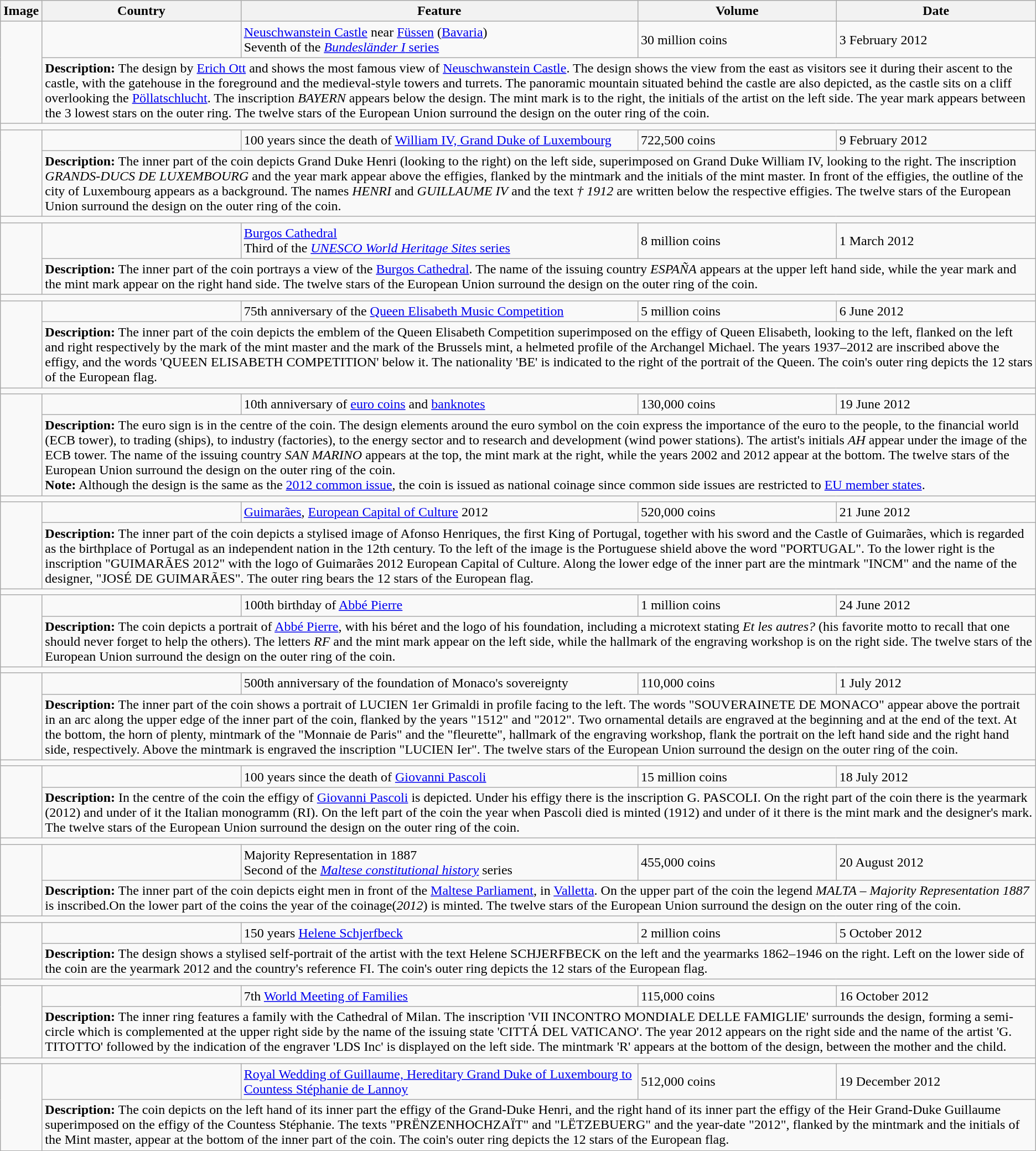<table class="wikitable">
<tr>
<th>Image</th>
<th>Country</th>
<th>Feature</th>
<th>Volume</th>
<th>Date</th>
</tr>
<tr>
<td style="width:160px;" rowspan="2"></td>
<td style="width:20%;"></td>
<td style="width:40%;"><a href='#'>Neuschwanstein Castle</a> near <a href='#'>Füssen</a> (<a href='#'>Bavaria</a>)<br>Seventh of the <a href='#'><em>Bundesländer I</em> series</a></td>
<td style="width:20%;">30 million coins</td>
<td style="width:20%;">3 February 2012</td>
</tr>
<tr>
<td colspan="5"><strong>Description:</strong> The design by <a href='#'>Erich Ott</a> and shows the most famous view of <a href='#'>Neuschwanstein Castle</a>. The design shows the view from the east as visitors see it during their ascent to the castle, with the gatehouse in the foreground and the medieval-style towers and turrets. The panoramic mountain situated behind the castle are also depicted, as the castle sits on a cliff overlooking the <a href='#'>Pöllatschlucht</a>. The inscription <em>BAYERN</em> appears below the design. The mint mark is to the right, the initials of the artist on the left side. The year mark appears between the 3 lowest stars on the outer ring. The twelve stars of the European Union surround the design on the outer ring of the coin.</td>
</tr>
<tr>
<td colspan="5"></td>
</tr>
<tr>
<td style="width:160px;" rowspan="2"></td>
<td style="width:20%;"></td>
<td style="width:40%;">100 years since the death of <a href='#'>William IV, Grand Duke of Luxembourg</a></td>
<td style="width:20%;">722,500 coins</td>
<td style="width:20%;">9 February 2012</td>
</tr>
<tr>
<td colspan="5"><strong>Description:</strong> The inner part of the coin depicts Grand Duke Henri (looking to the right) on the left side, superimposed on Grand Duke William IV, looking to the right. The inscription <em>GRANDS-DUCS DE LUXEMBOURG</em> and the year mark appear above the effigies, flanked by the mintmark and the initials of the mint master. In front of the effigies, the outline of the city of Luxembourg appears as a background. The names <em>HENRI</em> and <em>GUILLAUME IV</em> and the text <em>† 1912</em> are written below the respective effigies. The twelve stars of the European Union surround the design on the outer ring of the coin.</td>
</tr>
<tr>
<td colspan="5"></td>
</tr>
<tr>
<td style="width:160px;" rowspan="2"></td>
<td style="width:20%;"></td>
<td style="width:40%;"><a href='#'>Burgos Cathedral</a><br>Third of the <a href='#'><em>UNESCO World Heritage Sites</em> series</a></td>
<td style="width:20%;">8 million coins</td>
<td style="width:20%;">1 March 2012</td>
</tr>
<tr>
<td colspan="5"><strong>Description:</strong> The inner part of the coin portrays a view of the <a href='#'>Burgos Cathedral</a>. The name of the issuing country <em>ESPAÑA</em> appears at the upper left hand side, while the year mark and the mint mark appear on the right hand side. The twelve stars of the European Union surround the design on the outer ring of the coin.</td>
</tr>
<tr>
<td colspan="5"></td>
</tr>
<tr>
<td style="width:160px;" rowspan="2"></td>
<td style="width:20%;"></td>
<td style="width:40%;">75th anniversary of the <a href='#'>Queen Elisabeth Music Competition</a></td>
<td style="width:20%;">5 million coins</td>
<td style="width:20%;">6 June 2012</td>
</tr>
<tr>
<td colspan="5"><strong>Description:</strong> The inner part of the coin depicts the emblem of the Queen Elisabeth Competition superimposed on the effigy of Queen Elisabeth, looking to the left, flanked on the left and right respectively by the mark of the mint master and the mark of the Brussels mint, a helmeted profile of the Archangel Michael. The years 1937–2012 are inscribed above the effigy, and the words 'QUEEN ELISABETH COMPETITION' below it. The nationality 'BE' is indicated to the right of the portrait of the Queen. The coin's outer ring depicts the 12 stars of the European flag.</td>
</tr>
<tr>
<td colspan="5"></td>
</tr>
<tr>
<td style="width:160px;" rowspan="2"></td>
<td style="width:20%;"></td>
<td style="width:40%;">10th anniversary of <a href='#'>euro coins</a> and <a href='#'>banknotes</a></td>
<td style="width:20%;">130,000 coins</td>
<td style="width:20%;">19 June 2012</td>
</tr>
<tr>
<td colspan="5"><strong>Description:</strong> The euro sign is in the centre of the coin. The design elements around the euro symbol on the coin express the importance of the euro to the people, to the financial world (ECB tower), to trading (ships), to industry (factories), to the energy sector and to research and development (wind power stations). The artist's initials <em>AH</em> appear under the image of the ECB tower. The name of the issuing country <em>SAN MARINO</em> appears at the top, the mint mark at the right, while the years 2002 and 2012 appear at the bottom. The twelve stars of the European Union surround the design on the outer ring of the coin.<br><strong>Note:</strong> Although the design is the same as the <a href='#'>2012 common issue</a>, the coin is issued as national coinage since common side issues are restricted to <a href='#'>EU member states</a>.</td>
</tr>
<tr>
<td colspan="5"></td>
</tr>
<tr>
<td style="width:160px;" rowspan="2"></td>
<td style="width:20%;"></td>
<td style="width:40%;"><a href='#'>Guimarães</a>, <a href='#'>European Capital of Culture</a> 2012</td>
<td style="width:20%;">520,000 coins</td>
<td style="width:20%;">21 June 2012</td>
</tr>
<tr>
<td colspan="5"><strong>Description:</strong> The inner part of the coin depicts a stylised image of Afonso Henriques, the first King of Portugal, together with his sword and the Castle of Guimarães, which is regarded as the birthplace of Portugal as an independent nation in the 12th century. To the left of the image is the Portuguese shield above the word "PORTUGAL". To the lower right is the inscription "GUIMARÃES 2012" with the logo of Guimarães 2012 European Capital of Culture. Along the lower edge of the inner part are the mintmark "INCM" and the name of the designer, "JOSÉ DE GUIMARÃES". The outer ring bears the 12 stars of the European flag.</td>
</tr>
<tr>
<td colspan="5"></td>
</tr>
<tr>
<td style="width:160px;" rowspan="2"></td>
<td style="width:20%;"></td>
<td style="width:40%;">100th birthday of <a href='#'>Abbé Pierre</a></td>
<td style="width:20%;">1 million coins</td>
<td style="width:20%;">24 June 2012</td>
</tr>
<tr>
<td colspan="5"><strong>Description:</strong> The coin depicts a portrait of <a href='#'>Abbé Pierre</a>, with his béret and the logo of his foundation, including a microtext stating <em>Et les autres?</em> (his favorite motto to recall that one should never forget to help the others). The letters <em>RF</em> and the mint mark appear on the left side, while the hallmark of the engraving workshop is on the right side. The twelve stars of the European Union surround the design on the outer ring of the coin.</td>
</tr>
<tr>
<td colspan="5"></td>
</tr>
<tr>
<td style="width:160px;" rowspan="2"></td>
<td style="width:20%;"></td>
<td style="width:40%;">500th anniversary of the foundation of Monaco's sovereignty</td>
<td style="width:20%;">110,000 coins</td>
<td style="width:20%;">1 July 2012</td>
</tr>
<tr>
<td colspan="5"><strong>Description:</strong> The inner part of the coin shows a portrait of LUCIEN 1er Grimaldi in profile facing to the left. The words "SOUVERAINETE DE MONACO" appear above the portrait in an arc along the upper edge of the inner part of the coin, flanked by the years "1512" and "2012". Two ornamental details are engraved at the beginning and at the end of the text. At the bottom, the horn of plenty, mintmark of the "Monnaie de Paris" and the "fleurette", hallmark of the engraving workshop, flank the portrait on the left hand side and the right hand side, respectively. Above the mintmark is engraved the inscription "LUCIEN Ier". The twelve stars of the European Union surround the design on the outer ring of the coin.</td>
</tr>
<tr>
<td colspan="5"></td>
</tr>
<tr>
<td style="width:160px;" rowspan="2"></td>
<td style="width:20%;"></td>
<td style="width:40%;">100 years since the death of <a href='#'>Giovanni Pascoli</a></td>
<td style="width:20%;">15 million coins</td>
<td style="width:20%;">18 July 2012</td>
</tr>
<tr>
<td colspan="5"><strong>Description:</strong> In the centre of the coin the effigy of <a href='#'>Giovanni Pascoli</a> is depicted. Under his effigy there is the inscription G. PASCOLI. On the right part of the coin there is the yearmark (2012) and under of it the Italian monogramm (RI). On the left part of the coin the year when Pascoli died is minted (1912) and under of it there is the mint mark and the designer's mark. The twelve stars of the European Union surround the design on the outer ring of the coin.</td>
</tr>
<tr>
<td colspan="5"></td>
</tr>
<tr>
<td style="width:160px;" rowspan="2"></td>
<td style="width:20%;"></td>
<td style="width:40%;">Majority Representation in 1887<br>Second of the <em><a href='#'>Maltese constitutional history</a></em> series</td>
<td style="width:20%;">455,000 coins</td>
<td style="width:20%;">20 August 2012</td>
</tr>
<tr>
<td colspan="5"><strong>Description:</strong> The inner part of the coin depicts eight men in front of the <a href='#'>Maltese Parliament</a>, in <a href='#'>Valletta</a>. On the upper part of the coin the legend <em>MALTA – Majority Representation 1887</em> is inscribed.On the lower part of the coins the year of the coinage(<em>2012</em>) is minted. The twelve stars of the European Union surround the design on the outer ring of the coin.</td>
</tr>
<tr>
<td colspan="5"></td>
</tr>
<tr>
<td style="width:160px;" rowspan="2"></td>
<td style="width:20%;"></td>
<td style="width:40%;">150 years <a href='#'>Helene Schjerfbeck</a></td>
<td style="width:20%;">2 million coins</td>
<td style="width:20%;">5 October 2012</td>
</tr>
<tr>
<td colspan="5"><strong>Description:</strong> The design shows a stylised self-portrait of the artist with the text Helene SCHJERFBECK on the left and the yearmarks 1862–1946 on the right. Left on the lower side of the coin are the yearmark 2012 and the country's reference FI. The coin's outer ring depicts the 12 stars of the European flag.</td>
</tr>
<tr>
<td colspan="5"></td>
</tr>
<tr>
<td style="width:160px;" rowspan="2"></td>
<td style="width:20%;"></td>
<td style="width:40%;">7th <a href='#'>World Meeting of Families</a></td>
<td style="width:20%;">115,000 coins</td>
<td style="width:20%;">16 October 2012</td>
</tr>
<tr>
<td colspan="5"><strong>Description:</strong> The inner ring features a family with the Cathedral of Milan. The inscription 'VII INCONTRO MONDIALE DELLE FAMIGLIE' surrounds the design, forming a semi-circle which is complemented at the upper right side by the name of the issuing state 'CITTÁ DEL VATICANO'. The year 2012 appears on the right side and the name of the artist 'G. TITOTTO' followed by the indication of the engraver 'LDS Inc' is displayed on the left side. The mintmark 'R' appears at the bottom of the design, between the mother and the child.</td>
</tr>
<tr>
<td colspan="5"></td>
</tr>
<tr>
<td style="width:160px;" rowspan="2"></td>
<td style="width:20%;"></td>
<td style="width:40%;"><a href='#'>Royal Wedding of Guillaume, Hereditary Grand Duke of Luxembourg to Countess Stéphanie de Lannoy</a></td>
<td style="width:20%;">512,000 coins</td>
<td style="width:20%;">19 December 2012</td>
</tr>
<tr>
<td colspan="5"><strong>Description:</strong> The coin depicts on the left hand of its inner part the effigy of the Grand-Duke Henri, and the right hand of its inner part the effigy of the Heir Grand-Duke Guillaume superimposed on the effigy of the Countess Stéphanie. The texts "PRËNZENHOCHZAÏT" and "LËTZEBUERG" and the year-date "2012", flanked by the mintmark and the initials of the Mint master, appear at the bottom of the inner part of the coin. The coin's outer ring depicts the 12 stars of the European flag.</td>
</tr>
<tr>
</tr>
</table>
